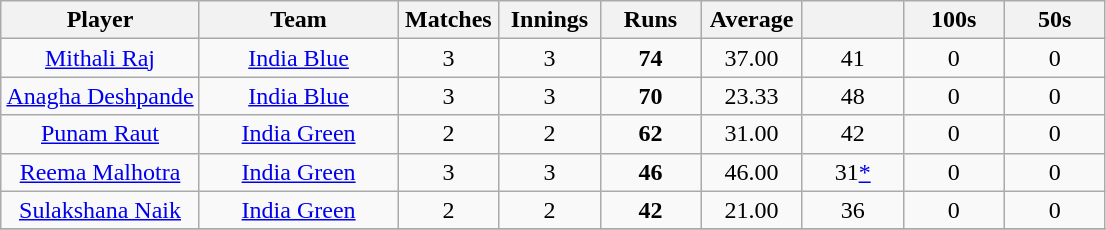<table class="wikitable" style="text-align:center;">
<tr>
<th width=125>Player</th>
<th width=125>Team</th>
<th width=60>Matches</th>
<th width=60>Innings</th>
<th width=60>Runs</th>
<th width=60>Average</th>
<th width=60></th>
<th width=60>100s</th>
<th width=60>50s</th>
</tr>
<tr>
<td><a href='#'>Mithali Raj</a></td>
<td><a href='#'>India Blue</a></td>
<td>3</td>
<td>3</td>
<td><strong>74</strong></td>
<td>37.00</td>
<td>41</td>
<td>0</td>
<td>0</td>
</tr>
<tr>
<td><a href='#'>Anagha Deshpande</a></td>
<td><a href='#'>India Blue</a></td>
<td>3</td>
<td>3</td>
<td><strong>70</strong></td>
<td>23.33</td>
<td>48</td>
<td>0</td>
<td>0</td>
</tr>
<tr>
<td><a href='#'>Punam Raut</a></td>
<td><a href='#'>India Green</a></td>
<td>2</td>
<td>2</td>
<td><strong>62</strong></td>
<td>31.00</td>
<td>42</td>
<td>0</td>
<td>0</td>
</tr>
<tr>
<td><a href='#'>Reema Malhotra</a></td>
<td><a href='#'>India Green</a></td>
<td>3</td>
<td>3</td>
<td><strong>46</strong></td>
<td>46.00</td>
<td>31<a href='#'>*</a></td>
<td>0</td>
<td>0</td>
</tr>
<tr>
<td><a href='#'>Sulakshana Naik</a></td>
<td><a href='#'>India Green</a></td>
<td>2</td>
<td>2</td>
<td><strong>42</strong></td>
<td>21.00</td>
<td>36</td>
<td>0</td>
<td>0</td>
</tr>
<tr>
</tr>
</table>
